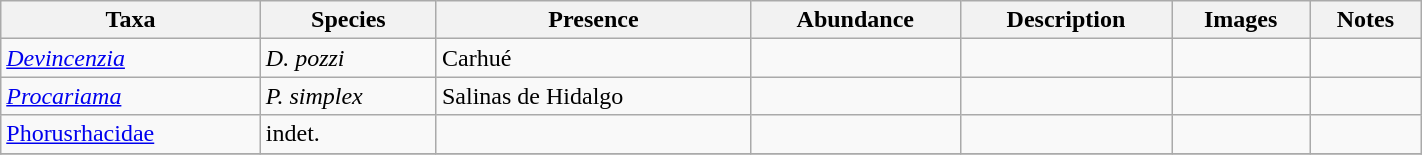<table class="wikitable sortable" align="center" width="75%">
<tr>
<th>Taxa</th>
<th>Species</th>
<th>Presence</th>
<th>Abundance</th>
<th>Description</th>
<th>Images</th>
<th>Notes</th>
</tr>
<tr>
<td><em><a href='#'>Devincenzia</a></em></td>
<td><em>D. pozzi</em></td>
<td>Carhué</td>
<td></td>
<td></td>
<td></td>
<td align=center></td>
</tr>
<tr>
<td><em><a href='#'>Procariama</a></em></td>
<td><em>P. simplex</em></td>
<td>Salinas de Hidalgo</td>
<td></td>
<td></td>
<td></td>
<td align=center></td>
</tr>
<tr>
<td><a href='#'>Phorusrhacidae</a></td>
<td>indet.</td>
<td Laguna Guatraché></td>
<td></td>
<td></td>
<td></td>
<td align=center></td>
</tr>
<tr>
</tr>
</table>
